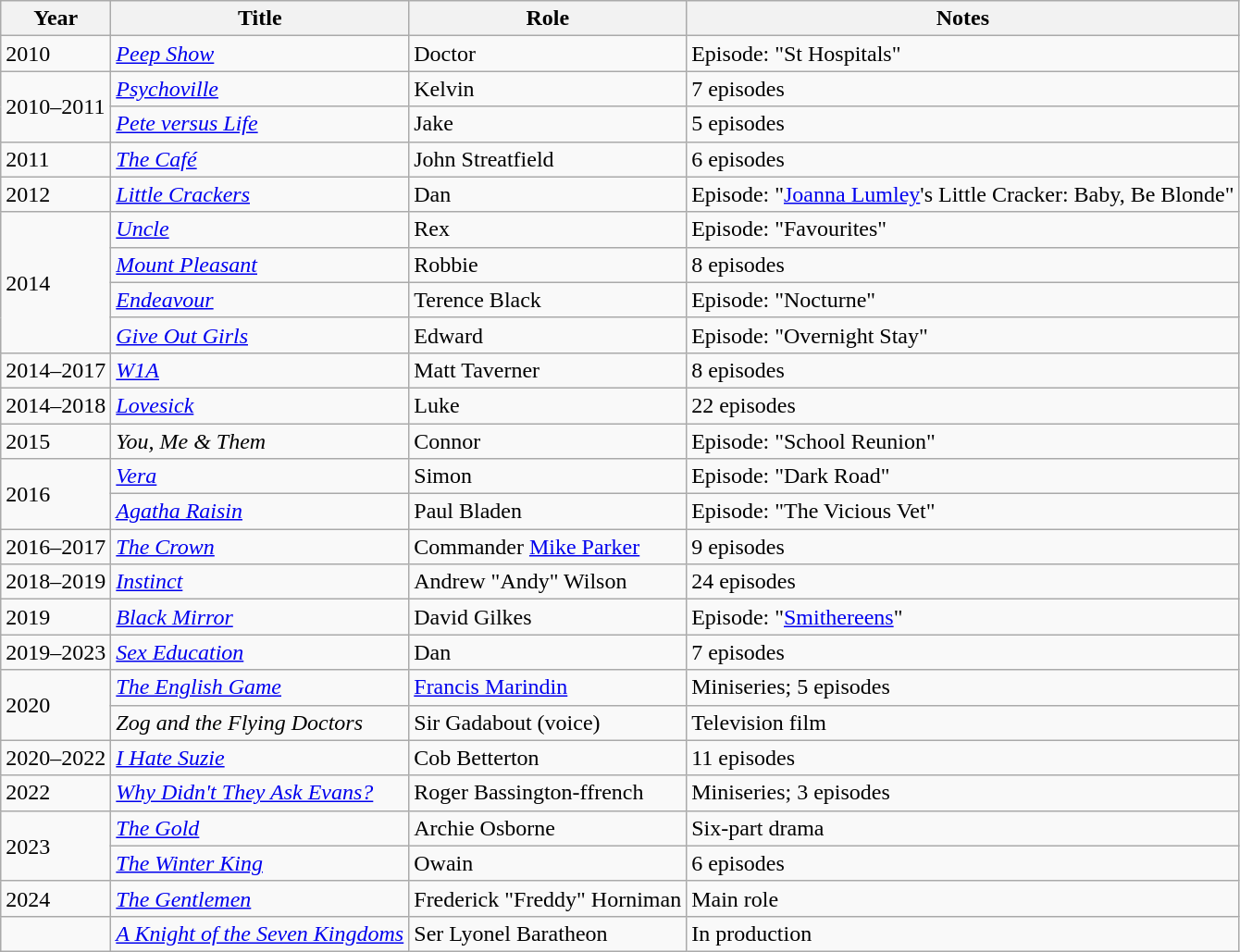<table class="wikitable sortable">
<tr>
<th>Year</th>
<th>Title</th>
<th>Role</th>
<th class="unsortable">Notes</th>
</tr>
<tr>
<td>2010</td>
<td><em><a href='#'>Peep Show</a></em></td>
<td>Doctor</td>
<td>Episode: "St Hospitals"</td>
</tr>
<tr>
<td rowspan="2">2010–2011</td>
<td><em><a href='#'>Psychoville</a></em></td>
<td>Kelvin</td>
<td>7 episodes</td>
</tr>
<tr>
<td><em><a href='#'>Pete versus Life</a></em></td>
<td>Jake</td>
<td>5 episodes</td>
</tr>
<tr>
<td>2011</td>
<td><em><a href='#'>The Café</a></em></td>
<td>John Streatfield</td>
<td>6 episodes</td>
</tr>
<tr>
<td>2012</td>
<td><em><a href='#'>Little Crackers</a></em></td>
<td>Dan</td>
<td>Episode: "<a href='#'>Joanna Lumley</a>'s Little Cracker: Baby, Be Blonde"</td>
</tr>
<tr>
<td rowspan="4">2014</td>
<td><em><a href='#'>Uncle</a></em></td>
<td>Rex</td>
<td>Episode: "Favourites"</td>
</tr>
<tr>
<td><em><a href='#'>Mount Pleasant</a></em></td>
<td>Robbie</td>
<td>8 episodes</td>
</tr>
<tr>
<td><em><a href='#'>Endeavour</a></em></td>
<td>Terence Black</td>
<td>Episode: "Nocturne"</td>
</tr>
<tr>
<td><em><a href='#'>Give Out Girls</a></em></td>
<td>Edward</td>
<td>Episode: "Overnight Stay"</td>
</tr>
<tr>
<td>2014–2017</td>
<td><em><a href='#'>W1A</a></em></td>
<td>Matt Taverner</td>
<td>8 episodes</td>
</tr>
<tr>
<td>2014–2018</td>
<td><em><a href='#'>Lovesick</a></em></td>
<td>Luke</td>
<td>22 episodes</td>
</tr>
<tr>
<td>2015</td>
<td><em>You, Me & Them</em></td>
<td>Connor</td>
<td>Episode: "School Reunion"</td>
</tr>
<tr>
<td rowspan="2">2016</td>
<td><em><a href='#'>Vera</a></em></td>
<td>Simon</td>
<td>Episode: "Dark Road"</td>
</tr>
<tr>
<td><em><a href='#'>Agatha Raisin</a></em></td>
<td>Paul Bladen</td>
<td>Episode: "The Vicious Vet"</td>
</tr>
<tr>
<td>2016–2017</td>
<td><em><a href='#'>The Crown</a></em></td>
<td>Commander <a href='#'>Mike Parker</a></td>
<td>9 episodes</td>
</tr>
<tr>
<td>2018–2019</td>
<td><em><a href='#'>Instinct</a></em></td>
<td>Andrew "Andy" Wilson</td>
<td>24 episodes</td>
</tr>
<tr>
<td>2019</td>
<td><em><a href='#'>Black Mirror</a></em></td>
<td>David Gilkes</td>
<td>Episode: "<a href='#'>Smithereens</a>"</td>
</tr>
<tr>
<td>2019–2023</td>
<td><em><a href='#'>Sex Education</a></em></td>
<td>Dan</td>
<td>7 episodes</td>
</tr>
<tr>
<td rowspan="2">2020</td>
<td><em><a href='#'>The English Game</a></em></td>
<td><a href='#'>Francis Marindin</a></td>
<td>Miniseries; 5 episodes</td>
</tr>
<tr>
<td><em>Zog and the Flying Doctors</em></td>
<td>Sir Gadabout (voice)</td>
<td>Television film</td>
</tr>
<tr>
<td>2020–2022</td>
<td><em><a href='#'>I Hate Suzie</a></em></td>
<td>Cob Betterton</td>
<td>11 episodes</td>
</tr>
<tr>
<td>2022</td>
<td><em><a href='#'>Why Didn't They Ask Evans?</a></em></td>
<td>Roger Bassington-ffrench</td>
<td>Miniseries; 3 episodes</td>
</tr>
<tr>
<td rowspan="2">2023</td>
<td><em><a href='#'>The Gold</a></em></td>
<td>Archie Osborne</td>
<td>Six-part drama</td>
</tr>
<tr>
<td><em><a href='#'>The Winter King</a></em></td>
<td>Owain</td>
<td>6 episodes</td>
</tr>
<tr>
<td>2024</td>
<td><em><a href='#'>The Gentlemen</a></em></td>
<td>Frederick "Freddy" Horniman</td>
<td>Main role</td>
</tr>
<tr>
<td></td>
<td><em><a href='#'>A Knight of the Seven Kingdoms</a></em></td>
<td>Ser Lyonel Baratheon</td>
<td>In production</td>
</tr>
</table>
